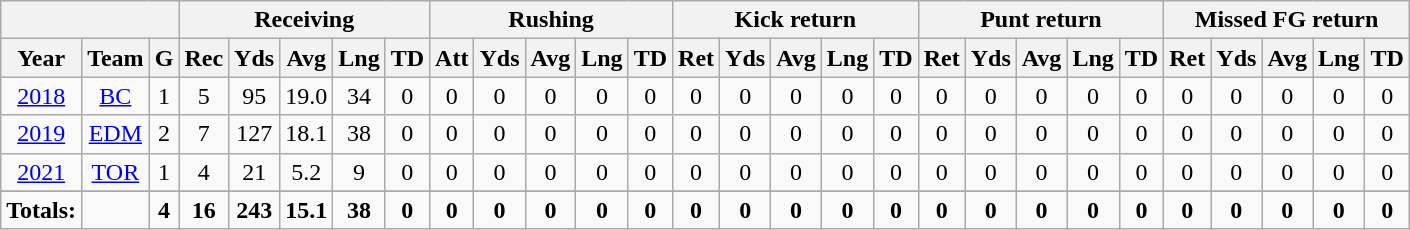<table class="wikitable" style="text-align:center">
<tr>
<th colspan="3"></th>
<th colspan="5">Receiving</th>
<th colspan="5">Rushing</th>
<th colspan="5">Kick return</th>
<th colspan="5">Punt return</th>
<th colspan="5">Missed FG return</th>
</tr>
<tr>
<th>Year</th>
<th>Team</th>
<th>G</th>
<th>Rec</th>
<th>Yds</th>
<th>Avg</th>
<th>Lng</th>
<th>TD</th>
<th>Att</th>
<th>Yds</th>
<th>Avg</th>
<th>Lng</th>
<th>TD</th>
<th>Ret</th>
<th>Yds</th>
<th>Avg</th>
<th>Lng</th>
<th>TD</th>
<th>Ret</th>
<th>Yds</th>
<th>Avg</th>
<th>Lng</th>
<th>TD</th>
<th>Ret</th>
<th>Yds</th>
<th>Avg</th>
<th>Lng</th>
<th>TD</th>
</tr>
<tr>
<td><a href='#'>2018</a></td>
<td><a href='#'>BC</a></td>
<td>1</td>
<td>5</td>
<td>95</td>
<td>19.0</td>
<td>34</td>
<td>0</td>
<td>0</td>
<td>0</td>
<td>0</td>
<td>0</td>
<td>0</td>
<td>0</td>
<td>0</td>
<td>0</td>
<td>0</td>
<td>0</td>
<td>0</td>
<td>0</td>
<td>0</td>
<td>0</td>
<td>0</td>
<td>0</td>
<td>0</td>
<td>0</td>
<td>0</td>
<td>0</td>
</tr>
<tr>
<td><a href='#'>2019</a></td>
<td><a href='#'>EDM</a></td>
<td>2</td>
<td>7</td>
<td>127</td>
<td>18.1</td>
<td>38</td>
<td>0</td>
<td>0</td>
<td>0</td>
<td>0</td>
<td>0</td>
<td>0</td>
<td>0</td>
<td>0</td>
<td>0</td>
<td>0</td>
<td>0</td>
<td>0</td>
<td>0</td>
<td>0</td>
<td>0</td>
<td>0</td>
<td>0</td>
<td>0</td>
<td>0</td>
<td>0</td>
<td>0</td>
</tr>
<tr>
<td><a href='#'>2021</a></td>
<td><a href='#'>TOR</a></td>
<td>1</td>
<td>4</td>
<td>21</td>
<td>5.2</td>
<td>9</td>
<td>0</td>
<td>0</td>
<td>0</td>
<td>0</td>
<td>0</td>
<td>0</td>
<td>0</td>
<td>0</td>
<td>0</td>
<td>0</td>
<td>0</td>
<td>0</td>
<td>0</td>
<td>0</td>
<td>0</td>
<td>0</td>
<td>0</td>
<td>0</td>
<td>0</td>
<td>0</td>
<td>0</td>
</tr>
<tr>
</tr>
<tr style="text-align:center;">
<td><strong>Totals:</strong></td>
<td></td>
<td><strong>4</strong></td>
<td><strong>16</strong></td>
<td><strong>243</strong></td>
<td><strong>15.1</strong></td>
<td><strong>38</strong></td>
<td><strong>0</strong></td>
<td><strong>0</strong></td>
<td><strong>0</strong></td>
<td><strong>0</strong></td>
<td><strong>0</strong></td>
<td><strong>0</strong></td>
<td><strong>0</strong></td>
<td><strong>0</strong></td>
<td><strong>0</strong></td>
<td><strong>0</strong></td>
<td><strong>0</strong></td>
<td><strong>0</strong></td>
<td><strong>0</strong></td>
<td><strong>0</strong></td>
<td><strong>0</strong></td>
<td><strong>0</strong></td>
<td><strong>0</strong></td>
<td><strong>0</strong></td>
<td><strong>0</strong></td>
<td><strong>0</strong></td>
<td><strong>0</strong></td>
</tr>
</table>
